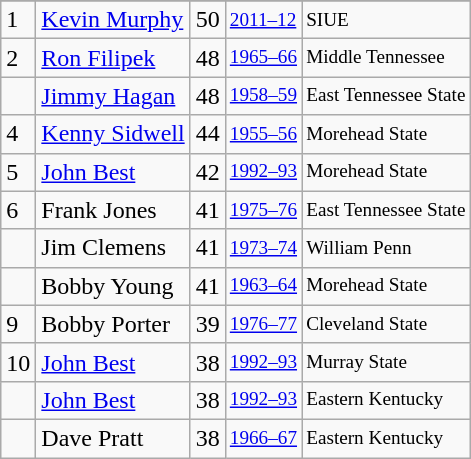<table class="wikitable">
<tr>
</tr>
<tr>
<td>1</td>
<td><a href='#'>Kevin Murphy</a></td>
<td>50</td>
<td style="font-size:80%;"><a href='#'>2011–12</a></td>
<td style="font-size:80%;">SIUE</td>
</tr>
<tr>
<td>2</td>
<td><a href='#'>Ron Filipek</a></td>
<td>48</td>
<td style="font-size:80%;"><a href='#'>1965–66</a></td>
<td style="font-size:80%;">Middle Tennessee</td>
</tr>
<tr>
<td></td>
<td><a href='#'>Jimmy Hagan</a></td>
<td>48</td>
<td style="font-size:80%;"><a href='#'>1958–59</a></td>
<td style="font-size:80%;">East Tennessee State</td>
</tr>
<tr>
<td>4</td>
<td><a href='#'>Kenny Sidwell</a></td>
<td>44</td>
<td style="font-size:80%;"><a href='#'>1955–56</a></td>
<td style="font-size:80%;">Morehead State</td>
</tr>
<tr>
<td>5</td>
<td><a href='#'>John Best</a></td>
<td>42</td>
<td style="font-size:80%;"><a href='#'>1992–93</a></td>
<td style="font-size:80%;">Morehead State</td>
</tr>
<tr>
<td>6</td>
<td>Frank Jones</td>
<td>41</td>
<td style="font-size:80%;"><a href='#'>1975–76</a></td>
<td style="font-size:80%;">East Tennessee State</td>
</tr>
<tr>
<td></td>
<td>Jim Clemens</td>
<td>41</td>
<td style="font-size:80%;"><a href='#'>1973–74</a></td>
<td style="font-size:80%;">William Penn</td>
</tr>
<tr>
<td></td>
<td>Bobby Young</td>
<td>41</td>
<td style="font-size:80%;"><a href='#'>1963–64</a></td>
<td style="font-size:80%;">Morehead State</td>
</tr>
<tr>
<td>9</td>
<td>Bobby Porter</td>
<td>39</td>
<td style="font-size:80%;"><a href='#'>1976–77</a></td>
<td style="font-size:80%;">Cleveland State</td>
</tr>
<tr>
<td>10</td>
<td><a href='#'>John Best</a></td>
<td>38</td>
<td style="font-size:80%;"><a href='#'>1992–93</a></td>
<td style="font-size:80%;">Murray State</td>
</tr>
<tr>
<td></td>
<td><a href='#'>John Best</a></td>
<td>38</td>
<td style="font-size:80%;"><a href='#'>1992–93</a></td>
<td style="font-size:80%;">Eastern Kentucky</td>
</tr>
<tr>
<td></td>
<td>Dave Pratt</td>
<td>38</td>
<td style="font-size:80%;"><a href='#'>1966–67</a></td>
<td style="font-size:80%;">Eastern Kentucky</td>
</tr>
</table>
